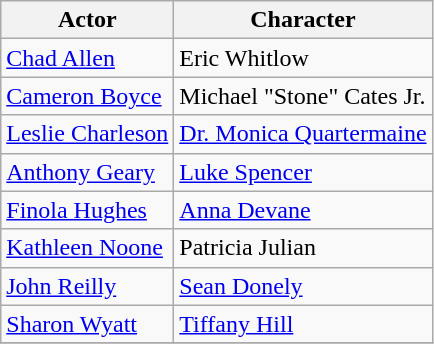<table class="wikitable">
<tr>
<th>Actor</th>
<th>Character</th>
</tr>
<tr>
<td><a href='#'>Chad Allen</a></td>
<td>Eric Whitlow</td>
</tr>
<tr>
<td><a href='#'>Cameron Boyce</a></td>
<td>Michael "Stone" Cates Jr.</td>
</tr>
<tr>
<td><a href='#'>Leslie Charleson</a></td>
<td><a href='#'>Dr. Monica Quartermaine</a></td>
</tr>
<tr>
<td><a href='#'>Anthony Geary</a></td>
<td><a href='#'>Luke Spencer</a></td>
</tr>
<tr>
<td><a href='#'>Finola Hughes</a></td>
<td><a href='#'>Anna Devane</a></td>
</tr>
<tr>
<td><a href='#'>Kathleen Noone</a></td>
<td>Patricia Julian</td>
</tr>
<tr>
<td><a href='#'>John Reilly</a></td>
<td><a href='#'>Sean Donely</a></td>
</tr>
<tr>
<td><a href='#'>Sharon Wyatt</a></td>
<td><a href='#'>Tiffany Hill</a></td>
</tr>
<tr>
</tr>
</table>
